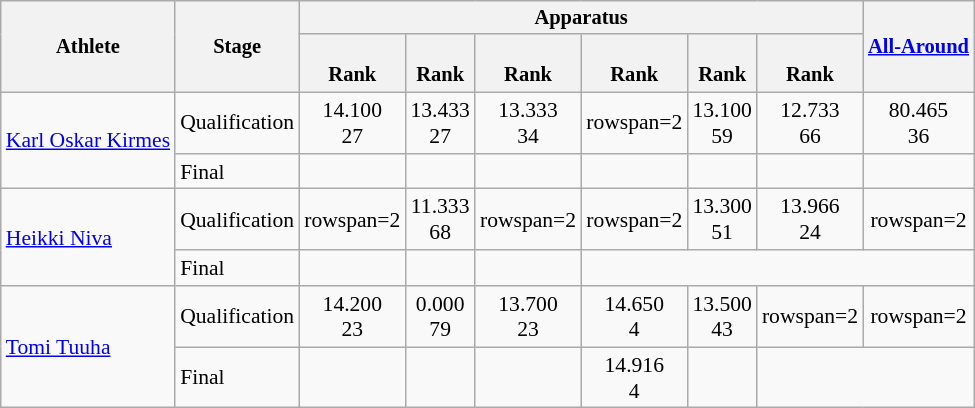<table class="wikitable" style="font-size:90%">
<tr style="font-size:95%">
<th rowspan=2>Athlete</th>
<th rowspan=2>Stage</th>
<th colspan=6>Apparatus</th>
<th rowspan=2><a href='#'>All-Around</a></th>
</tr>
<tr style="font-size:95%">
<th><a href='#'></a><br>Rank</th>
<th><a href='#'></a><br>Rank</th>
<th><a href='#'></a><br>Rank</th>
<th><a href='#'></a><br>Rank</th>
<th><a href='#'></a><br>Rank</th>
<th><a href='#'></a><br>Rank</th>
</tr>
<tr align=center>
<td align=left rowspan=2><a href='#'>Karl Oskar Kirmes</a></td>
<td align=left>Qualification</td>
<td>14.100<br>27</td>
<td>13.433<br>27</td>
<td>13.333<br>34</td>
<td>rowspan=2 </td>
<td>13.100<br>59</td>
<td>12.733<br>66</td>
<td>80.465<br>36</td>
</tr>
<tr align=center>
<td align=left>Final</td>
<td></td>
<td></td>
<td></td>
<td></td>
<td></td>
<td></td>
</tr>
<tr align=center>
<td align=left rowspan=2><a href='#'>Heikki Niva</a></td>
<td align=left>Qualification</td>
<td>rowspan=2 </td>
<td>11.333<br>68</td>
<td>rowspan=2 </td>
<td>rowspan=2 </td>
<td>13.300<br>51</td>
<td>13.966<br>24</td>
<td>rowspan=2 </td>
</tr>
<tr align=center>
<td align=left>Final</td>
<td></td>
<td></td>
<td></td>
</tr>
<tr align=center>
<td align=left rowspan=2><a href='#'>Tomi Tuuha</a></td>
<td align=left>Qualification</td>
<td>14.200<br>23</td>
<td>0.000<br>79</td>
<td>13.700<br>23</td>
<td>14.650<br>4 </td>
<td>13.500<br>43</td>
<td>rowspan=2 </td>
<td>rowspan=2 </td>
</tr>
<tr align=center>
<td align=left>Final</td>
<td></td>
<td></td>
<td></td>
<td>14.916<br>4</td>
<td></td>
</tr>
</table>
